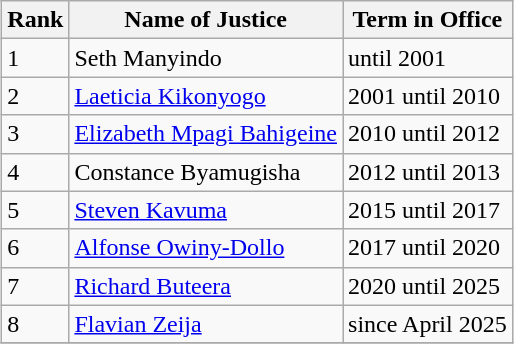<table class="wikitable sortable" style="margin: 0.5em auto">
<tr>
<th>Rank</th>
<th>Name of Justice</th>
<th>Term in Office</th>
</tr>
<tr>
<td>1</td>
<td>Seth Manyindo</td>
<td>until 2001</td>
</tr>
<tr>
<td>2</td>
<td><a href='#'>Laeticia Kikonyogo</a></td>
<td>2001 until 2010</td>
</tr>
<tr>
<td>3</td>
<td><a href='#'>Elizabeth Mpagi Bahigeine</a></td>
<td>2010 until 2012</td>
</tr>
<tr>
<td>4</td>
<td>Constance Byamugisha</td>
<td>2012 until 2013</td>
</tr>
<tr>
<td>5</td>
<td><a href='#'>Steven Kavuma</a></td>
<td>2015 until 2017</td>
</tr>
<tr>
<td>6</td>
<td><a href='#'>Alfonse Owiny-Dollo</a></td>
<td>2017 until 2020</td>
</tr>
<tr>
<td>7</td>
<td><a href='#'>Richard Buteera</a></td>
<td>2020 until 2025</td>
</tr>
<tr>
<td>8</td>
<td><a href='#'>Flavian Zeija</a></td>
<td>since April 2025</td>
</tr>
<tr>
</tr>
</table>
